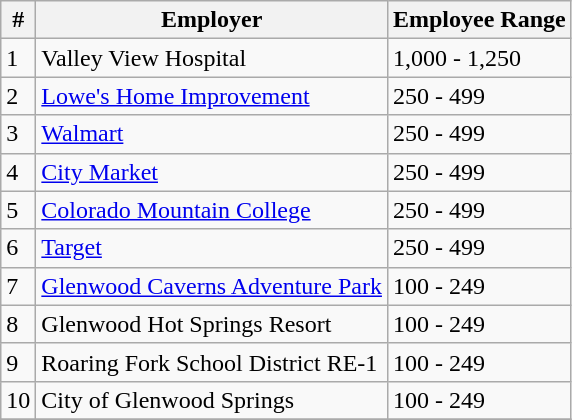<table class="wikitable sortable">
<tr>
<th>#</th>
<th>Employer</th>
<th>Employee Range</th>
</tr>
<tr>
<td>1</td>
<td>Valley View Hospital</td>
<td>1,000 - 1,250</td>
</tr>
<tr>
<td>2</td>
<td><a href='#'>Lowe's Home Improvement</a></td>
<td>250 - 499</td>
</tr>
<tr>
<td>3</td>
<td><a href='#'>Walmart</a></td>
<td>250 - 499</td>
</tr>
<tr>
<td>4</td>
<td><a href='#'>City Market</a></td>
<td>250 - 499</td>
</tr>
<tr>
<td>5</td>
<td><a href='#'>Colorado Mountain College</a></td>
<td>250 - 499</td>
</tr>
<tr>
<td>6</td>
<td><a href='#'>Target</a></td>
<td>250 - 499</td>
</tr>
<tr>
<td>7</td>
<td><a href='#'>Glenwood Caverns Adventure Park</a></td>
<td>100 - 249</td>
</tr>
<tr>
<td>8</td>
<td>Glenwood Hot Springs Resort</td>
<td>100 - 249</td>
</tr>
<tr>
<td>9</td>
<td>Roaring Fork School District RE-1</td>
<td>100 - 249</td>
</tr>
<tr>
<td>10</td>
<td>City of Glenwood Springs</td>
<td>100 - 249</td>
</tr>
<tr>
</tr>
</table>
